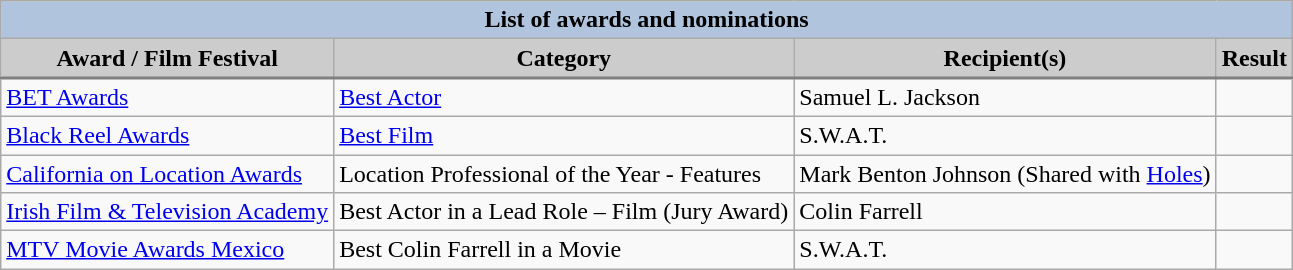<table class="wikitable sortable plainrowheaders">
<tr style="text-align:center;">
<th colspan=4 style="background:#B0C4DE;">List of awards and nominations</th>
</tr>
<tr style="text-align:center;">
<th style="background:#ccc;">Award / Film Festival</th>
<th style="background:#ccc;">Category</th>
<th style="background:#ccc;">Recipient(s)</th>
<th style="background:#ccc;">Result</th>
</tr>
<tr style="border-top:2px solid gray;">
<td><a href='#'>BET Awards</a></td>
<td><a href='#'>Best Actor</a></td>
<td>Samuel L. Jackson</td>
<td></td>
</tr>
<tr>
<td><a href='#'>Black Reel Awards</a></td>
<td><a href='#'>Best Film</a></td>
<td>S.W.A.T.</td>
<td></td>
</tr>
<tr>
<td><a href='#'>California on Location Awards</a></td>
<td>Location Professional of the Year - Features</td>
<td>Mark Benton Johnson (Shared with <a href='#'>Holes</a>)</td>
<td></td>
</tr>
<tr>
<td><a href='#'>Irish Film & Television Academy</a></td>
<td>Best Actor in a Lead Role – Film (Jury Award)</td>
<td>Colin Farrell</td>
<td></td>
</tr>
<tr>
<td><a href='#'>MTV Movie Awards Mexico</a></td>
<td>Best Colin Farrell in a Movie</td>
<td>S.W.A.T.</td>
<td></td>
</tr>
</table>
